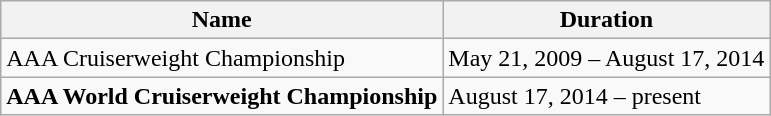<table class="wikitable">
<tr>
<th>Name</th>
<th>Duration</th>
</tr>
<tr>
<td>AAA Cruiserweight Championship</td>
<td>May 21, 2009 – August 17, 2014</td>
</tr>
<tr>
<td><strong>AAA World Cruiserweight Championship</strong></td>
<td>August 17, 2014 – present</td>
</tr>
</table>
